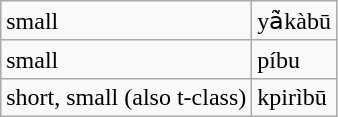<table class="wikitable">
<tr>
<td>small</td>
<td>yã̀kàbū</td>
</tr>
<tr>
<td>small</td>
<td>píbu</td>
</tr>
<tr>
<td>short, small (also t-class)</td>
<td>kpirìbū</td>
</tr>
</table>
